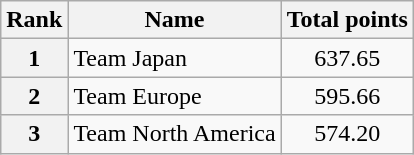<table class="wikitable sortable">
<tr>
<th>Rank</th>
<th>Name</th>
<th>Total points</th>
</tr>
<tr>
<th>1</th>
<td>Team Japan</td>
<td align="center">637.65</td>
</tr>
<tr>
<th>2</th>
<td>Team Europe</td>
<td align="center">595.66</td>
</tr>
<tr>
<th>3</th>
<td>Team North America</td>
<td align="center">574.20</td>
</tr>
</table>
